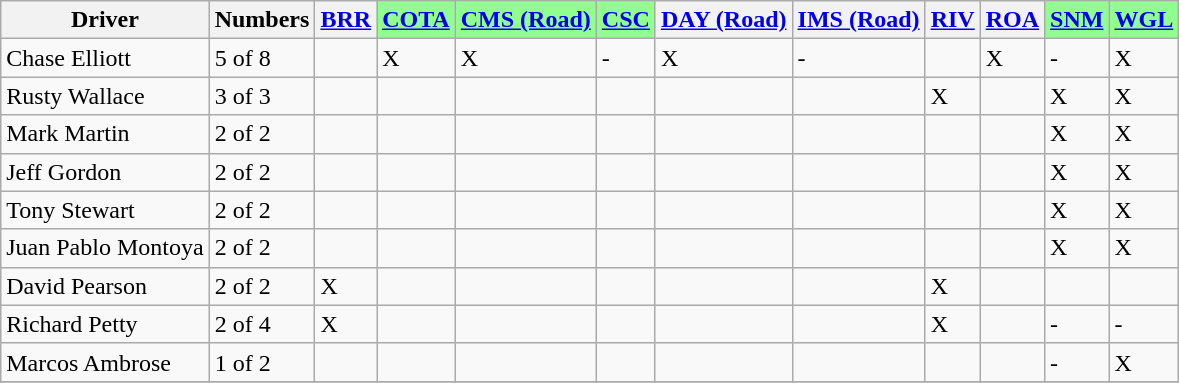<table class="wikitable">
<tr>
<th>Driver</th>
<th>Numbers</th>
<th><a href='#'>BRR</a></th>
<th style="background:#90ff90;"><a href='#'>COTA</a></th>
<th style="background:#90ff90;"><a href='#'>CMS (Road)</a></th>
<th style="background:#90ff90;"><a href='#'>CSC</a></th>
<th><a href='#'>DAY (Road)</a></th>
<th><a href='#'>IMS (Road)</a></th>
<th><a href='#'>RIV</a></th>
<th><a href='#'>ROA</a></th>
<th style="background:#90ff90;"><a href='#'>SNM</a></th>
<th style="background:#90ff90;"><a href='#'>WGL</a></th>
</tr>
<tr>
<td>Chase Elliott</td>
<td>5 of 8</td>
<td></td>
<td>X</td>
<td>X</td>
<td>-</td>
<td>X</td>
<td>-</td>
<td></td>
<td>X</td>
<td>-</td>
<td>X</td>
</tr>
<tr>
<td>Rusty Wallace</td>
<td>3 of 3</td>
<td></td>
<td></td>
<td></td>
<td></td>
<td></td>
<td></td>
<td>X</td>
<td></td>
<td>X</td>
<td>X</td>
</tr>
<tr>
<td>Mark Martin</td>
<td>2 of 2</td>
<td></td>
<td></td>
<td></td>
<td></td>
<td></td>
<td></td>
<td></td>
<td></td>
<td>X</td>
<td>X</td>
</tr>
<tr>
<td>Jeff Gordon</td>
<td>2 of 2</td>
<td></td>
<td></td>
<td></td>
<td></td>
<td></td>
<td></td>
<td></td>
<td></td>
<td>X</td>
<td>X</td>
</tr>
<tr>
<td>Tony Stewart</td>
<td>2 of 2</td>
<td></td>
<td></td>
<td></td>
<td></td>
<td></td>
<td></td>
<td></td>
<td></td>
<td>X</td>
<td>X</td>
</tr>
<tr>
<td>Juan Pablo Montoya</td>
<td>2 of 2</td>
<td></td>
<td></td>
<td></td>
<td></td>
<td></td>
<td></td>
<td></td>
<td></td>
<td>X</td>
<td>X</td>
</tr>
<tr>
<td>David Pearson</td>
<td>2 of 2</td>
<td>X</td>
<td></td>
<td></td>
<td></td>
<td></td>
<td></td>
<td>X</td>
<td></td>
<td></td>
</tr>
<tr>
<td>Richard Petty</td>
<td>2 of 4</td>
<td>X</td>
<td></td>
<td></td>
<td></td>
<td></td>
<td></td>
<td>X</td>
<td></td>
<td>-</td>
<td>-</td>
</tr>
<tr>
<td>Marcos Ambrose</td>
<td>1 of 2</td>
<td></td>
<td></td>
<td></td>
<td></td>
<td></td>
<td></td>
<td></td>
<td></td>
<td>-</td>
<td>X</td>
</tr>
<tr>
</tr>
</table>
